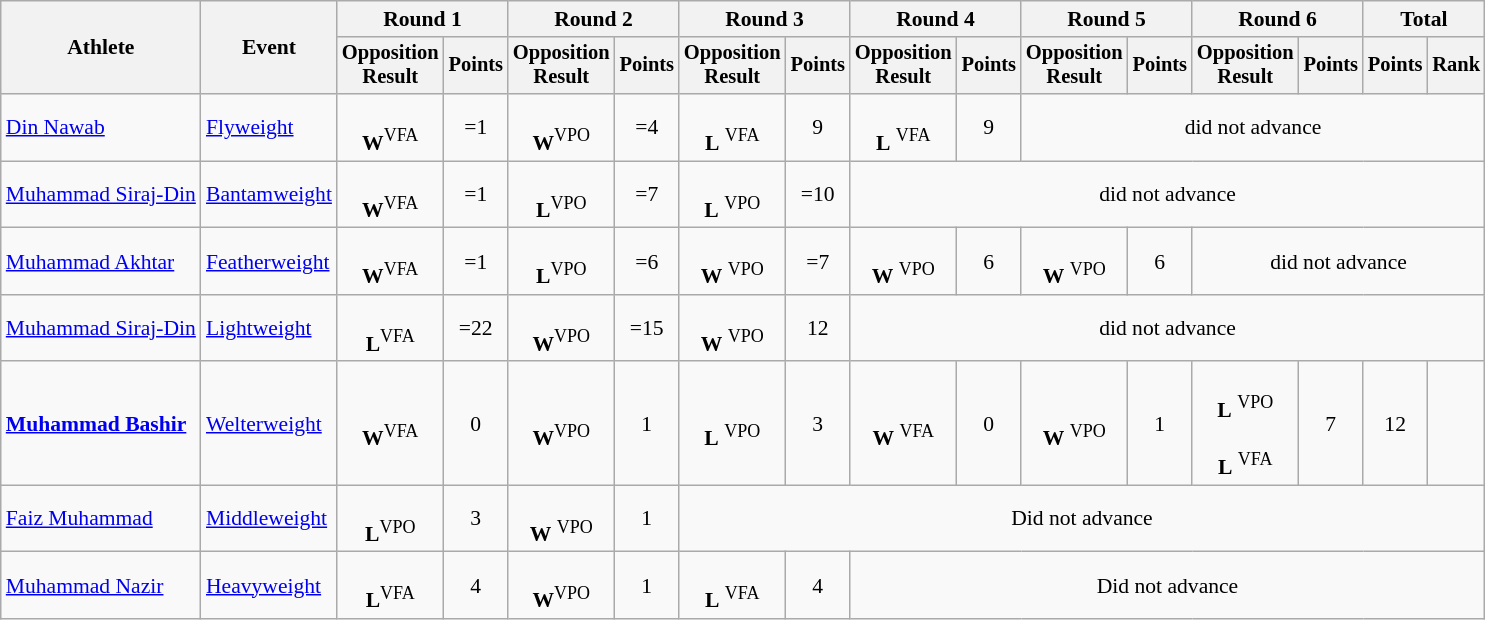<table class=wikitable style=font-size:90%;text-align:center>
<tr>
<th rowspan=2>Athlete</th>
<th rowspan=2>Event</th>
<th colspan=2>Round 1</th>
<th colspan=2>Round 2</th>
<th colspan=2>Round 3</th>
<th colspan=2>Round 4</th>
<th colspan=2>Round 5</th>
<th colspan=2>Round 6</th>
<th colspan=2>Total</th>
</tr>
<tr style=font-size:95%>
<th>Opposition<br>Result</th>
<th>Points</th>
<th>Opposition<br>Result</th>
<th>Points</th>
<th>Opposition<br>Result</th>
<th>Points</th>
<th>Opposition<br>Result</th>
<th>Points</th>
<th>Opposition<br>Result</th>
<th>Points</th>
<th>Opposition<br>Result</th>
<th>Points</th>
<th>Points</th>
<th>Rank</th>
</tr>
<tr>
<td align=left><a href='#'>Din Nawab</a></td>
<td align=left><a href='#'>Flyweight</a></td>
<td><br><strong>W</strong><sup>VFA</sup></td>
<td>=1</td>
<td><br><strong>W</strong><sup>VPO</sup></td>
<td>=4</td>
<td><br><strong>L</strong> <sup>VFA</sup></td>
<td>9</td>
<td><br><strong>L</strong> <sup>VFA</sup></td>
<td>9</td>
<td colspan=6>did not advance</td>
</tr>
<tr>
<td align=left><a href='#'>Muhammad Siraj-Din</a></td>
<td align=left><a href='#'>Bantamweight</a></td>
<td><br><strong>W</strong><sup>VFA</sup></td>
<td>=1</td>
<td><br><strong>L</strong><sup>VPO</sup></td>
<td>=7</td>
<td><br><strong>L</strong> <sup>VPO</sup></td>
<td>=10</td>
<td colspan=8>did not advance</td>
</tr>
<tr>
<td align=left><a href='#'>Muhammad Akhtar</a></td>
<td align=left><a href='#'>Featherweight</a></td>
<td><br><strong>W</strong><sup>VFA</sup></td>
<td>=1</td>
<td><br><strong>L</strong><sup>VPO</sup></td>
<td>=6</td>
<td><br><strong>W</strong> <sup>VPO</sup></td>
<td>=7</td>
<td><br><strong>W</strong> <sup>VPO</sup></td>
<td>6</td>
<td><br><strong>W</strong> <sup>VPO</sup></td>
<td>6</td>
<td colspan=4>did not advance</td>
</tr>
<tr>
<td align=left><a href='#'>Muhammad Siraj-Din</a></td>
<td align=left><a href='#'>Lightweight</a></td>
<td><br><strong>L</strong><sup>VFA</sup></td>
<td>=22</td>
<td><br><strong>W</strong><sup>VPO</sup></td>
<td>=15</td>
<td><br><strong>W</strong> <sup>VPO</sup></td>
<td>12</td>
<td colspan=8>did not advance</td>
</tr>
<tr>
<td align=left><strong><a href='#'>Muhammad Bashir</a></strong></td>
<td align=left><a href='#'>Welterweight</a></td>
<td><br><strong>W</strong><sup>VFA</sup></td>
<td>0</td>
<td><br><strong>W</strong><sup>VPO</sup></td>
<td>1</td>
<td><br><strong>L</strong> <sup>VPO</sup></td>
<td>3</td>
<td><br><strong>W</strong> <sup>VFA</sup></td>
<td>0</td>
<td><br><strong>W</strong> <sup>VPO</sup></td>
<td>1</td>
<td><br><strong>L</strong> <sup>VPO</sup><br><br><strong>L</strong> <sup>VFA</sup></td>
<td>7</td>
<td>12</td>
<td></td>
</tr>
<tr>
<td align=left><a href='#'>Faiz Muhammad</a></td>
<td align=left><a href='#'>Middleweight</a></td>
<td><br><strong>L</strong><sup>VPO</sup></td>
<td>3</td>
<td><br><strong>W</strong> <sup>VPO</sup></td>
<td>1</td>
<td colspan=10>Did not advance</td>
</tr>
<tr>
<td align=left><a href='#'>Muhammad Nazir</a></td>
<td align=left><a href='#'>Heavyweight</a></td>
<td><br><strong>L</strong><sup>VFA</sup></td>
<td>4</td>
<td><br><strong>W</strong><sup>VPO</sup></td>
<td>1</td>
<td><br><strong>L</strong> <sup>VFA</sup></td>
<td>4</td>
<td colspan=8>Did not advance</td>
</tr>
</table>
